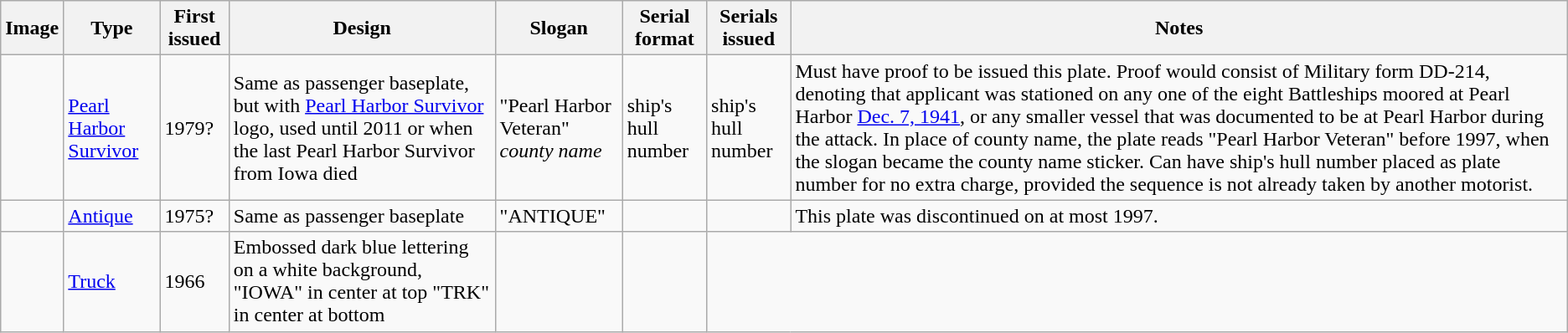<table class=wikitable>
<tr>
<th>Image</th>
<th>Type</th>
<th>First issued</th>
<th>Design</th>
<th>Slogan</th>
<th>Serial format</th>
<th>Serials issued</th>
<th>Notes</th>
</tr>
<tr>
<td></td>
<td><a href='#'>Pearl Harbor Survivor</a></td>
<td>1979?</td>
<td>Same as passenger baseplate, but with <a href='#'>Pearl Harbor Survivor</a> logo, used until 2011 or when the last Pearl Harbor Survivor from Iowa died</td>
<td>"Pearl Harbor Veteran"<br><em>county name</em></td>
<td>ship's hull number</td>
<td>ship's hull number</td>
<td>Must have proof to be issued this plate. Proof would consist of Military form DD-214, denoting that applicant was stationed on any one of the eight Battleships moored at Pearl Harbor <a href='#'>Dec. 7, 1941</a>, or any smaller vessel that was documented to be at Pearl Harbor during the attack. In place of county name, the plate reads "Pearl Harbor Veteran" before 1997, when the slogan became the county name sticker. Can have ship's hull number placed as plate number for no extra charge, provided the sequence is not already taken by another motorist.</td>
</tr>
<tr>
<td></td>
<td><a href='#'>Antique</a></td>
<td>1975?</td>
<td>Same as passenger baseplate</td>
<td>"ANTIQUE"</td>
<td></td>
<td></td>
<td>This plate was discontinued on at most 1997.</td>
</tr>
<tr>
<td></td>
<td><a href='#'>Truck</a></td>
<td>1966</td>
<td>Embossed dark blue lettering on a white background, "IOWA" in center at top "TRK" in center at bottom</td>
<td></td>
<td></td>
</tr>
</table>
